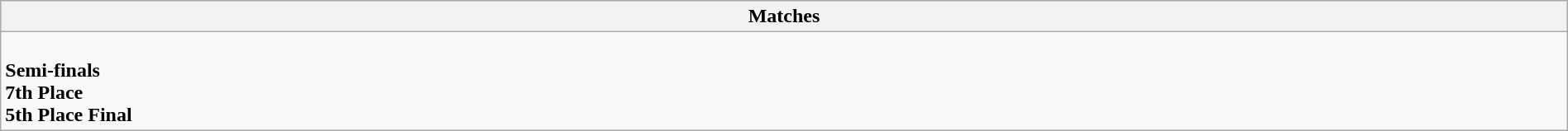<table class="wikitable collapsible collapsed" style="width:100%;">
<tr>
<th>Matches</th>
</tr>
<tr>
<td><br><strong>Semi-finals</strong>

<br><strong>7th Place</strong>
<br><strong>5th Place Final</strong>
</td>
</tr>
</table>
